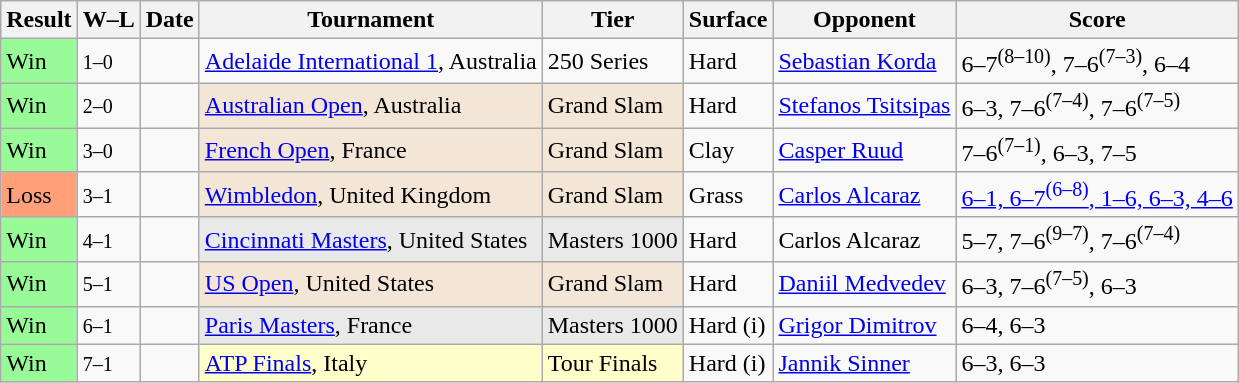<table class="sortable wikitable">
<tr>
<th>Result</th>
<th class="unsortable">W–L</th>
<th>Date</th>
<th>Tournament</th>
<th>Tier</th>
<th>Surface</th>
<th>Opponent</th>
<th class="unsortable">Score</th>
</tr>
<tr>
<td bgcolor=98FB98>Win</td>
<td><small>1–0</small></td>
<td><a href='#'></a></td>
<td><a href='#'>Adelaide International 1</a>, Australia</td>
<td>250 Series</td>
<td>Hard</td>
<td> <a href='#'>Sebastian Korda</a></td>
<td>6–7<sup>(8–10)</sup>, 7–6<sup>(7–3)</sup>, 6–4</td>
</tr>
<tr>
<td bgcolor=98FB98>Win</td>
<td><small>2–0</small></td>
<td><a href='#'></a></td>
<td style="background:#f3e6d7;"><a href='#'>Australian Open</a>, Australia</td>
<td style="background:#f3e6d7;">Grand Slam</td>
<td>Hard</td>
<td> <a href='#'>Stefanos Tsitsipas</a></td>
<td>6–3, 7–6<sup>(7–4)</sup>, 7–6<sup>(7–5)</sup></td>
</tr>
<tr>
<td bgcolor=98FB98>Win</td>
<td><small>3–0</small></td>
<td><a href='#'></a></td>
<td style="background:#f3e6d7;"><a href='#'>French Open</a>, France</td>
<td style="background:#f3e6d7;">Grand Slam</td>
<td>Clay</td>
<td> <a href='#'>Casper Ruud</a></td>
<td>7–6<sup>(7–1)</sup>, 6–3, 7–5</td>
</tr>
<tr>
<td bgcolor=ffa07a>Loss</td>
<td><small>3–1</small></td>
<td><a href='#'></a></td>
<td style="background:#f3e6d7;"><a href='#'>Wimbledon</a>, United Kingdom</td>
<td style="background:#f3e6d7;">Grand Slam</td>
<td>Grass</td>
<td> <a href='#'>Carlos Alcaraz</a></td>
<td><a href='#'>6–1, 6–7<sup>(6–8)</sup>, 1–6, 6–3, 4–6</a></td>
</tr>
<tr>
<td bgcolor=98fb98>Win</td>
<td><small>4–1</small></td>
<td><a href='#'></a></td>
<td bgcolor=e9e9e9><a href='#'>Cincinnati Masters</a>, United States</td>
<td bgcolor=e9e9e9>Masters 1000</td>
<td>Hard</td>
<td> Carlos Alcaraz</td>
<td>5–7, 7–6<sup>(9–7)</sup>, 7–6<sup>(7–4)</sup></td>
</tr>
<tr>
<td bgcolor=98fb98>Win</td>
<td><small>5–1</small></td>
<td><a href='#'></a></td>
<td style="background:#f3e6d7;"><a href='#'>US Open</a>, United States</td>
<td style="background:#f3e6d7;">Grand Slam</td>
<td>Hard</td>
<td> <a href='#'>Daniil Medvedev</a></td>
<td>6–3, 7–6<sup>(7–5)</sup>, 6–3</td>
</tr>
<tr>
<td bgcolor=98fb98>Win</td>
<td><small>6–1</small></td>
<td><a href='#'></a></td>
<td bgcolor=e9e9e9><a href='#'>Paris Masters</a>, France</td>
<td bgcolor=e9e9e9>Masters 1000</td>
<td>Hard (i)</td>
<td> <a href='#'>Grigor Dimitrov</a></td>
<td>6–4, 6–3</td>
</tr>
<tr>
<td bgcolor=98fb98>Win</td>
<td><small>7–1</small></td>
<td><a href='#'></a></td>
<td style="background:#ffc;"><a href='#'>ATP Finals</a>, Italy</td>
<td style="background:#ffc;">Tour Finals</td>
<td>Hard (i)</td>
<td> <a href='#'>Jannik Sinner</a></td>
<td>6–3, 6–3</td>
</tr>
</table>
